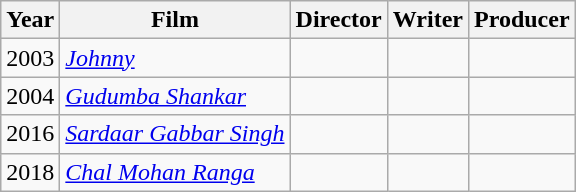<table class="wikitable sortable">
<tr>
<th>Year</th>
<th>Film</th>
<th>Director</th>
<th>Writer</th>
<th>Producer</th>
</tr>
<tr>
<td>2003</td>
<td><em><a href='#'>Johnny</a></em></td>
<td></td>
<td></td>
<td></td>
</tr>
<tr>
<td>2004</td>
<td><em><a href='#'>Gudumba Shankar</a></em></td>
<td></td>
<td></td>
<td></td>
</tr>
<tr>
<td>2016</td>
<td><em><a href='#'>Sardaar Gabbar Singh</a></em></td>
<td></td>
<td></td>
<td></td>
</tr>
<tr>
<td>2018</td>
<td><em><a href='#'>Chal Mohan Ranga</a></em></td>
<td></td>
<td></td>
<td></td>
</tr>
</table>
